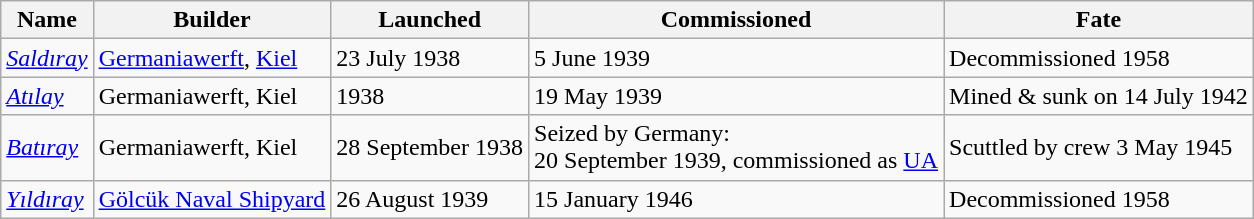<table class="wikitable">
<tr>
<th>Name</th>
<th>Builder</th>
<th>Launched</th>
<th>Commissioned</th>
<th>Fate</th>
</tr>
<tr>
<td><em><a href='#'>Saldıray</a></em></td>
<td> <a href='#'>Germaniawerft</a>, <a href='#'>Kiel</a></td>
<td>23 July 1938</td>
<td>5 June 1939</td>
<td>Decommissioned 1958</td>
</tr>
<tr>
<td><em><a href='#'>Atılay</a></em></td>
<td> Germaniawerft, Kiel</td>
<td>1938</td>
<td>19 May 1939</td>
<td>Mined & sunk on 14 July 1942</td>
</tr>
<tr>
<td><em><a href='#'>Batıray</a></em></td>
<td> Germaniawerft, Kiel</td>
<td>28 September 1938</td>
<td>Seized by Germany:<br>20 September 1939, commissioned as  <a href='#'>UA</a></td>
<td>Scuttled by crew 3 May 1945</td>
</tr>
<tr>
<td><em><a href='#'>Yıldıray</a></em></td>
<td> <a href='#'>Gölcük Naval Shipyard</a></td>
<td>26 August 1939</td>
<td>15 January 1946</td>
<td>Decommissioned 1958</td>
</tr>
</table>
